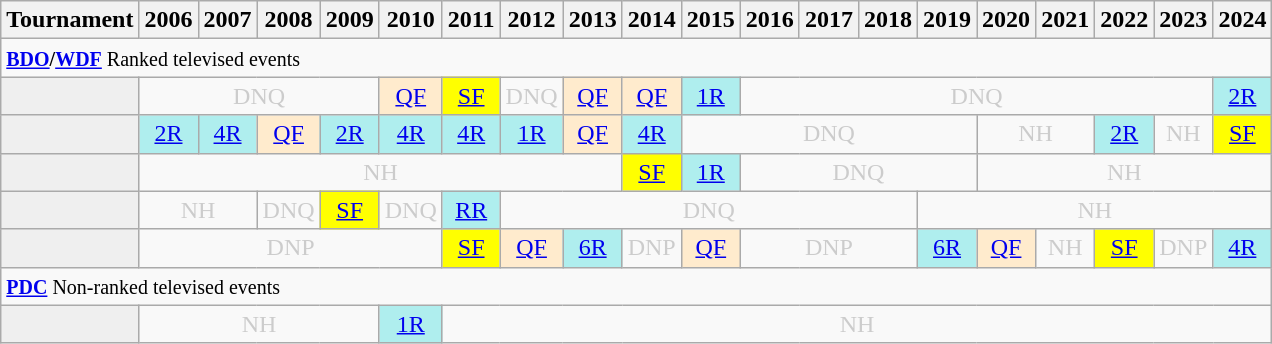<table class="wikitable" style="width:20%; margin:0">
<tr>
<th>Tournament</th>
<th>2006</th>
<th>2007</th>
<th>2008</th>
<th>2009</th>
<th>2010</th>
<th>2011</th>
<th>2012</th>
<th>2013</th>
<th>2014</th>
<th>2015</th>
<th>2016</th>
<th>2017</th>
<th>2018</th>
<th>2019</th>
<th>2020</th>
<th>2021</th>
<th>2022</th>
<th>2023</th>
<th>2024</th>
</tr>
<tr>
<td colspan="20" style="text-align:left"><small><strong><a href='#'>BDO</a>/<a href='#'>WDF</a></strong> Ranked televised events</small></td>
</tr>
<tr>
<td style="background:#efefef;"></td>
<td colspan="4" style="text-align:center; color:#ccc;">DNQ</td>
<td style="text-align:center; background:#ffebcd;"><a href='#'>QF</a></td>
<td style="text-align:center; background:yellow;"><a href='#'>SF</a></td>
<td style="text-align:center; color:#ccc;">DNQ</td>
<td style="text-align:center; background:#ffebcd;"><a href='#'>QF</a></td>
<td style="text-align:center; background:#ffebcd;"><a href='#'>QF</a></td>
<td style="text-align:center; background:#afeeee;"><a href='#'>1R</a></td>
<td colspan="8" style="text-align:center; color:#ccc;">DNQ</td>
<td style="text-align:center; background:#afeeee;"><a href='#'>2R</a></td>
</tr>
<tr>
<td style="background:#efefef;"></td>
<td style="text-align:center; background:#afeeee;"><a href='#'>2R</a></td>
<td style="text-align:center; background:#afeeee;"><a href='#'>4R</a></td>
<td style="text-align:center; background:#ffebcd;"><a href='#'>QF</a></td>
<td style="text-align:center; background:#afeeee;"><a href='#'>2R</a></td>
<td style="text-align:center; background:#afeeee;"><a href='#'>4R</a></td>
<td style="text-align:center; background:#afeeee;"><a href='#'>4R</a></td>
<td style="text-align:center; background:#afeeee;"><a href='#'>1R</a></td>
<td style="text-align:center; background:#ffebcd;"><a href='#'>QF</a></td>
<td style="text-align:center; background:#afeeee;"><a href='#'>4R</a></td>
<td colspan="5" style="text-align:center; color:#ccc;">DNQ</td>
<td colspan="2" style="text-align:center; color:#ccc;">NH</td>
<td style="text-align:center; background:#afeeee;"><a href='#'>2R</a></td>
<td style="text-align:center; color:#ccc;">NH</td>
<td style="text-align:center; background:yellow;"><a href='#'>SF</a></td>
</tr>
<tr>
<td style="background:#efefef;"></td>
<td colspan="8" style="text-align:center; color:#ccc;">NH</td>
<td style="text-align:center; background:yellow;"><a href='#'>SF</a></td>
<td style="text-align:center; background:#afeeee;"><a href='#'>1R</a></td>
<td colspan="4" style="text-align:center; color:#ccc;">DNQ</td>
<td colspan="5" style="text-align:center; color:#ccc;">NH</td>
</tr>
<tr>
<td style="background:#efefef;"></td>
<td colspan="2" style="text-align:center; color:#ccc;">NH</td>
<td style="text-align:center; color:#ccc;">DNQ</td>
<td style="text-align:center; background:yellow;"><a href='#'>SF</a></td>
<td style="text-align:center; color:#ccc;">DNQ</td>
<td style="text-align:center; background:#afeeee;"><a href='#'>RR</a></td>
<td colspan="7" style="text-align:center; color:#ccc;">DNQ</td>
<td colspan="6" style="text-align:center; color:#ccc;">NH</td>
</tr>
<tr>
<td style="background:#efefef;"></td>
<td colspan="5" style="text-align:center; color:#ccc;">DNP</td>
<td style="text-align:center; background:yellow;"><a href='#'>SF</a></td>
<td style="text-align:center; background:#ffebcd;"><a href='#'>QF</a></td>
<td style="text-align:center; background:#afeeee;"><a href='#'>6R</a></td>
<td style="text-align:center; color:#ccc;">DNP</td>
<td style="text-align:center; background:#ffebcd;"><a href='#'>QF</a></td>
<td colspan="3" style="text-align:center; color:#ccc;">DNP</td>
<td style="text-align:center; background:#afeeee;"><a href='#'>6R</a></td>
<td style="text-align:center; background:#ffebcd;"><a href='#'>QF</a></td>
<td style="text-align:center; color:#ccc;">NH</td>
<td style="text-align:center; background:yellow;"><a href='#'>SF</a></td>
<td style="text-align:center; color:#ccc;">DNP</td>
<td style="text-align:center; background:#afeeee;"><a href='#'>4R</a></td>
</tr>
<tr>
<td colspan="20" style="text-align:left"><small><strong><a href='#'>PDC</a> </strong>Non-ranked televised events</small></td>
</tr>
<tr>
<td style="background:#efefef;"></td>
<td colspan="4" style="text-align:center; color:#ccc;">NH</td>
<td style="text-align:center; background:#afeeee;"><a href='#'>1R</a></td>
<td colspan="14" style="text-align:center; color:#ccc;">NH</td>
</tr>
</table>
